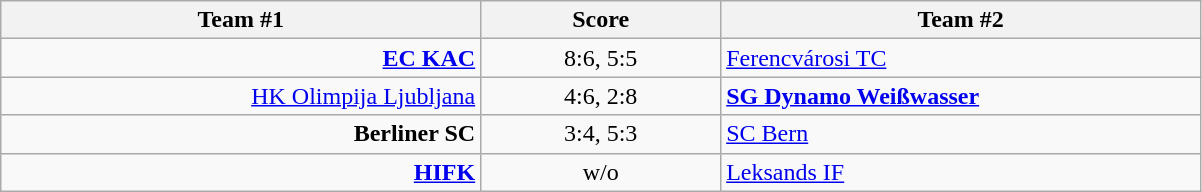<table class="wikitable" style="text-align: center;">
<tr>
<th width=22%>Team #1</th>
<th width=11%>Score</th>
<th width=22%>Team #2</th>
</tr>
<tr>
<td style="text-align: right;"><strong><a href='#'>EC KAC</a></strong> </td>
<td>8:6, 5:5</td>
<td style="text-align: left;"> <a href='#'>Ferencvárosi TC</a></td>
</tr>
<tr>
<td style="text-align: right;"><a href='#'>HK Olimpija Ljubljana</a> </td>
<td>4:6, 2:8</td>
<td style="text-align: left;"> <strong><a href='#'>SG Dynamo Weißwasser</a></strong></td>
</tr>
<tr>
<td style="text-align: right;"><strong>Berliner SC</strong> </td>
<td>3:4, 5:3</td>
<td style="text-align: left;"> <a href='#'>SC Bern</a></td>
</tr>
<tr>
<td style="text-align: right;"><strong><a href='#'>HIFK</a></strong> </td>
<td>w/o</td>
<td style="text-align: left;"> <a href='#'>Leksands IF</a></td>
</tr>
</table>
